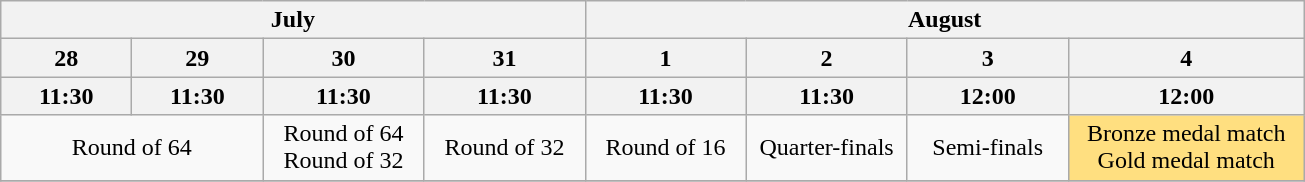<table class="wikitable" style="text-align:center">
<tr>
<th colspan=4>July</th>
<th colspan=4>August</th>
</tr>
<tr>
<th width=80>28</th>
<th width=80>29</th>
<th width=100>30</th>
<th width=100>31</th>
<th width=100>1</th>
<th width=100>2</th>
<th width=100>3</th>
<th width=150>4</th>
</tr>
<tr>
<th>11:30</th>
<th>11:30</th>
<th>11:30</th>
<th>11:30</th>
<th>11:30</th>
<th>11:30</th>
<th>12:00</th>
<th>12:00</th>
</tr>
<tr>
<td colspan="2">Round of 64</td>
<td>Round of 64<br>Round of 32</td>
<td>Round of 32</td>
<td>Round of 16</td>
<td>Quarter-finals</td>
<td>Semi-finals</td>
<td style="background:#ffdf80;">Bronze medal match<br>Gold medal match</td>
</tr>
<tr>
</tr>
</table>
